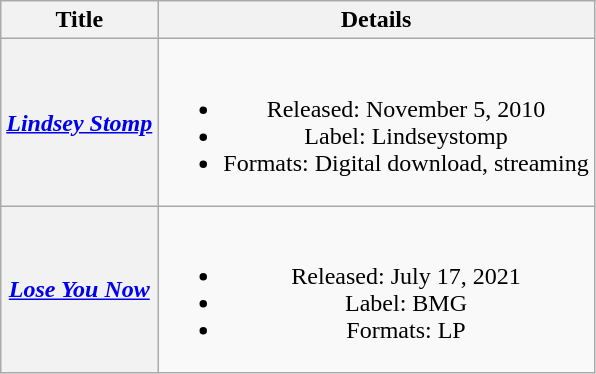<table class="wikitable plainrowheaders" style="text-align:center;">
<tr>
<th scope="col">Title</th>
<th scope="col">Details</th>
</tr>
<tr>
<th scope="row"><em><a href='#'>Lindsey Stomp</a></em></th>
<td><br><ul><li>Released: November 5, 2010</li><li>Label: Lindseystomp</li><li>Formats: Digital download, streaming</li></ul></td>
</tr>
<tr>
<th scope="row"><em><a href='#'>Lose You Now</a></em></th>
<td><br><ul><li>Released: July 17, 2021</li><li>Label: BMG</li><li>Formats: LP</li></ul></td>
</tr>
</table>
